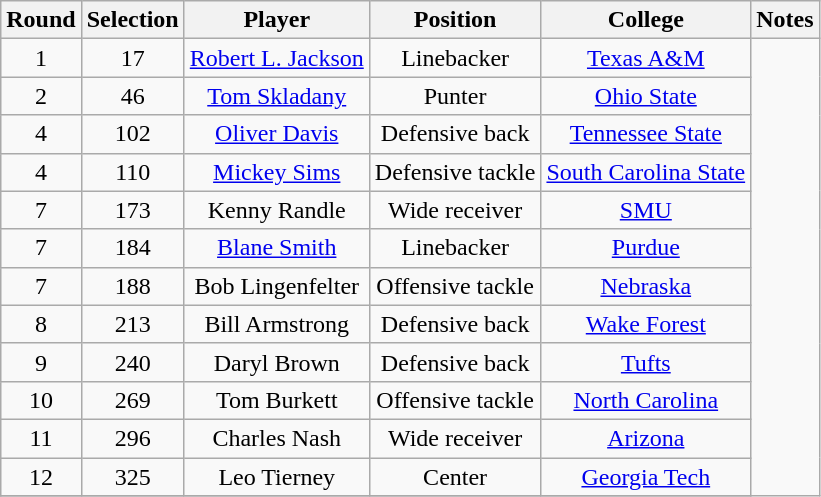<table class="wikitable" style="text-align:center">
<tr>
<th>Round</th>
<th>Selection</th>
<th>Player</th>
<th>Position</th>
<th>College</th>
<th>Notes</th>
</tr>
<tr>
<td>1</td>
<td>17</td>
<td><a href='#'>Robert L. Jackson</a></td>
<td>Linebacker</td>
<td><a href='#'>Texas A&M</a></td>
</tr>
<tr align="center" bgcolor="">
<td>2</td>
<td>46</td>
<td><a href='#'>Tom Skladany</a></td>
<td>Punter</td>
<td><a href='#'>Ohio State</a></td>
</tr>
<tr align="center" bgcolor="">
<td>4</td>
<td>102</td>
<td><a href='#'>Oliver Davis</a></td>
<td>Defensive back</td>
<td><a href='#'>Tennessee State</a></td>
</tr>
<tr align="center" bgcolor="">
<td>4</td>
<td>110</td>
<td><a href='#'>Mickey Sims</a></td>
<td>Defensive tackle</td>
<td><a href='#'>South Carolina State</a></td>
</tr>
<tr align="center" bgcolor="">
<td>7</td>
<td>173</td>
<td>Kenny Randle</td>
<td>Wide receiver</td>
<td><a href='#'>SMU</a></td>
</tr>
<tr align="center" bgcolor="">
<td>7</td>
<td>184</td>
<td><a href='#'>Blane Smith</a></td>
<td>Linebacker</td>
<td><a href='#'>Purdue</a></td>
</tr>
<tr align="center" bgcolor="">
<td>7</td>
<td>188</td>
<td>Bob Lingenfelter</td>
<td>Offensive tackle</td>
<td><a href='#'>Nebraska</a></td>
</tr>
<tr align="center" bgcolor="">
<td>8</td>
<td>213</td>
<td>Bill Armstrong</td>
<td>Defensive back</td>
<td><a href='#'>Wake Forest</a></td>
</tr>
<tr align="center" bgcolor="">
<td>9</td>
<td>240</td>
<td>Daryl Brown</td>
<td>Defensive back</td>
<td><a href='#'>Tufts</a></td>
</tr>
<tr align="center" bgcolor="">
<td>10</td>
<td>269</td>
<td>Tom Burkett</td>
<td>Offensive tackle</td>
<td><a href='#'>North Carolina</a></td>
</tr>
<tr align="center" bgcolor="">
<td>11</td>
<td>296</td>
<td>Charles Nash</td>
<td>Wide receiver</td>
<td><a href='#'>Arizona</a></td>
</tr>
<tr align="center" bgcolor="">
<td>12</td>
<td>325</td>
<td>Leo Tierney</td>
<td>Center</td>
<td><a href='#'>Georgia Tech</a></td>
</tr>
<tr align="center" bgcolor="">
</tr>
</table>
